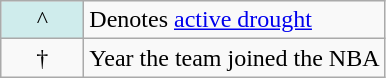<table class="wikitable">
<tr>
<td style="background-color:#CFECEC; width:3em" align=center>^</td>
<td>Denotes <a href='#'>active drought</a></td>
</tr>
<tr>
<td style=" width:3em" align=center>†</td>
<td>Year the team joined the NBA</td>
</tr>
</table>
